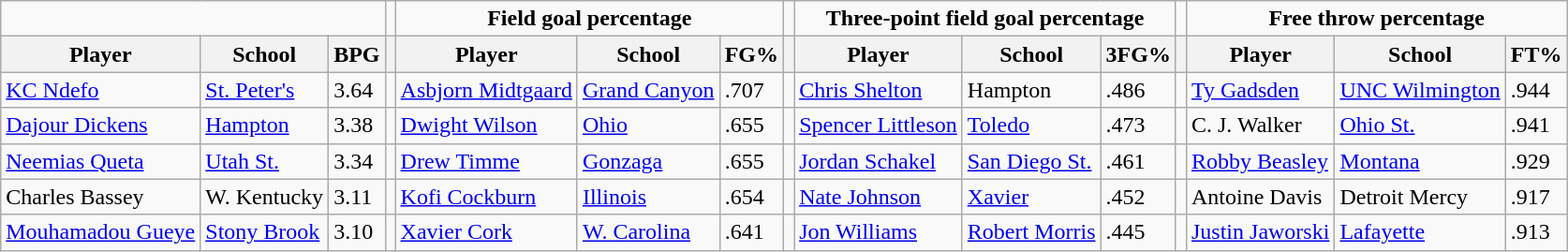<table class="wikitable" style="text-align: left;">
<tr>
<td colspan=3></td>
<td></td>
<td colspan=3 style="text-align:center;"><strong>Field goal percentage</strong></td>
<td></td>
<td colspan=3 style="text-align:center;"><strong>Three-point field goal percentage</strong></td>
<td></td>
<td colspan=3 style="text-align:center;"><strong>Free throw percentage</strong></td>
</tr>
<tr>
<th>Player</th>
<th>School</th>
<th>BPG</th>
<th></th>
<th>Player</th>
<th>School</th>
<th>FG%</th>
<th></th>
<th>Player</th>
<th>School</th>
<th>3FG%</th>
<th></th>
<th>Player</th>
<th>School</th>
<th>FT%</th>
</tr>
<tr>
<td><a href='#'>KC Ndefo</a></td>
<td><a href='#'>St. Peter's</a></td>
<td>3.64</td>
<td></td>
<td><a href='#'>Asbjorn Midtgaard</a></td>
<td><a href='#'>Grand Canyon</a></td>
<td>.707</td>
<td></td>
<td><a href='#'>Chris Shelton</a></td>
<td>Hampton</td>
<td>.486</td>
<td></td>
<td><a href='#'>Ty Gadsden</a></td>
<td><a href='#'>UNC Wilmington</a></td>
<td>.944</td>
</tr>
<tr>
<td><a href='#'>Dajour Dickens</a></td>
<td><a href='#'>Hampton</a></td>
<td>3.38</td>
<td></td>
<td><a href='#'>Dwight Wilson</a></td>
<td><a href='#'>Ohio</a></td>
<td>.655</td>
<td></td>
<td><a href='#'>Spencer Littleson</a></td>
<td><a href='#'>Toledo</a></td>
<td>.473</td>
<td></td>
<td>C. J. Walker</td>
<td><a href='#'>Ohio St.</a></td>
<td>.941</td>
</tr>
<tr>
<td><a href='#'>Neemias Queta</a></td>
<td><a href='#'>Utah St.</a></td>
<td>3.34</td>
<td></td>
<td><a href='#'>Drew Timme</a></td>
<td><a href='#'>Gonzaga</a></td>
<td>.655</td>
<td></td>
<td><a href='#'>Jordan Schakel</a></td>
<td><a href='#'>San Diego St.</a></td>
<td>.461</td>
<td></td>
<td><a href='#'>Robby Beasley</a></td>
<td><a href='#'>Montana</a></td>
<td>.929</td>
</tr>
<tr>
<td>Charles Bassey</td>
<td>W. Kentucky</td>
<td>3.11</td>
<td></td>
<td><a href='#'>Kofi Cockburn</a></td>
<td><a href='#'>Illinois</a></td>
<td>.654</td>
<td></td>
<td><a href='#'>Nate Johnson</a></td>
<td><a href='#'>Xavier</a></td>
<td>.452</td>
<td></td>
<td>Antoine Davis</td>
<td>Detroit Mercy</td>
<td>.917</td>
</tr>
<tr>
<td><a href='#'>Mouhamadou Gueye</a></td>
<td><a href='#'>Stony Brook</a></td>
<td>3.10</td>
<td></td>
<td><a href='#'>Xavier Cork</a></td>
<td><a href='#'>W. Carolina</a></td>
<td>.641</td>
<td></td>
<td><a href='#'>Jon Williams</a></td>
<td><a href='#'>Robert Morris</a></td>
<td>.445</td>
<td></td>
<td><a href='#'>Justin Jaworski</a></td>
<td><a href='#'>Lafayette</a></td>
<td>.913</td>
</tr>
</table>
